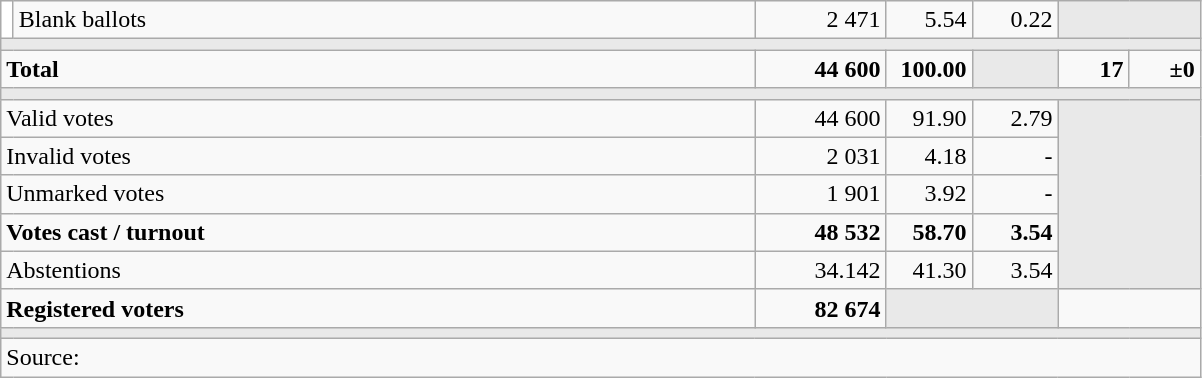<table class=wikitable style="text-align:right; margin-top:-1px">
<tr>
<td bgcolor="white" width=1></td>
<td align="left" width=487>Blank ballots</td>
<td width=80>2 471</td>
<td width=50>5.54</td>
<td width=50>0.22</td>
<td bgcolor="#E9E9E9" colspan="2"></td>
</tr>
<tr>
<td colspan="7" bgcolor="#E9E9E9"></td>
</tr>
<tr style="font-weight:bold;">
<td align="left" colspan="2">Total</td>
<td>44 600</td>
<td>100.00</td>
<td bgcolor="#E9E9E9"></td>
<td width=40>17</td>
<td width=40>±0</td>
</tr>
<tr>
<td colspan="7" bgcolor="#E9E9E9"></td>
</tr>
<tr>
<td align="left" colspan="2">Valid votes</td>
<td>44 600</td>
<td>91.90</td>
<td>2.79</td>
<td bgcolor="#E9E9E9" colspan="2" rowspan="5"></td>
</tr>
<tr>
<td align="left" colspan="2">Invalid votes</td>
<td>2 031</td>
<td>4.18</td>
<td> -</td>
</tr>
<tr>
<td align="left" colspan="2">Unmarked votes</td>
<td>1 901</td>
<td>3.92</td>
<td> -</td>
</tr>
<tr style="font-weight:bold;">
<td align="left" colspan="2">Votes cast / turnout</td>
<td>48 532</td>
<td>58.70</td>
<td>3.54</td>
</tr>
<tr>
<td align="left" colspan="2">Abstentions</td>
<td>34.142</td>
<td>41.30</td>
<td>3.54</td>
</tr>
<tr style="font-weight:bold;">
<td align="left" colspan="2">Registered voters</td>
<td>82 674</td>
<td bgcolor="#E9E9E9" colspan="2"></td>
</tr>
<tr>
<td colspan="7" bgcolor="#E9E9E9"></td>
</tr>
<tr>
<td align="left" colspan="7">Source: </td>
</tr>
</table>
